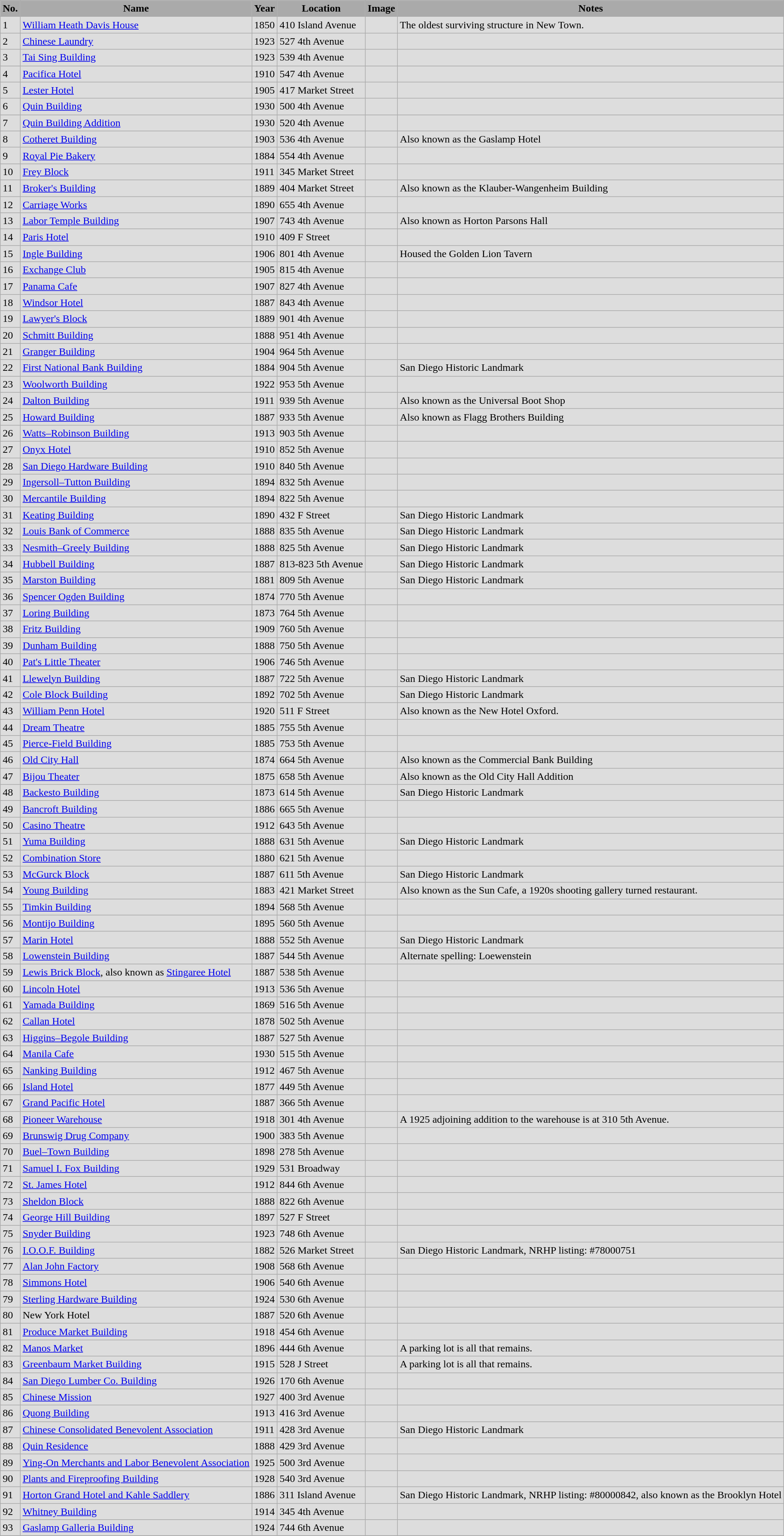<table class="wikitable sortable">
<tr>
<th style="background-color:#AAAAAA">No.</th>
<th style="background-color:#AAAAAA">Name</th>
<th style="background-color:#AAAAAA">Year</th>
<th style="background-color:#AAAAAA">Location</th>
<th style="background-color:#AAAAAA" class="unsortable">Image</th>
<th style="background-color:#AAAAAA" class="unsortable">Notes</th>
</tr>
<tr>
<td style="background: #DDDDDD">1</td>
<td style="background: #DDDDDD"><a href='#'>William Heath Davis House</a></td>
<td style="background: #DDDDDD">1850</td>
<td style="background: #DDDDDD">410 Island Avenue<br><small></small></td>
<td style="background: #DDDDDD"></td>
<td style="background: #DDDDDD">The oldest surviving structure in New Town.</td>
</tr>
<tr>
<td style="background: #DDDDDD">2</td>
<td style="background: #DDDDDD"><a href='#'>Chinese Laundry</a></td>
<td style="background: #DDDDDD">1923</td>
<td style="background: #DDDDDD">527 4th Avenue<br><small></small></td>
<td style="background: #DDDDDD"></td>
<td style="background: #DDDDDD"></td>
</tr>
<tr>
<td style="background: #DDDDDD">3</td>
<td style="background: #DDDDDD"><a href='#'>Tai Sing Building</a></td>
<td style="background: #DDDDDD">1923</td>
<td style="background: #DDDDDD">539 4th Avenue<br><small></small></td>
<td style="background: #DDDDDD"></td>
<td style="background: #DDDDDD"></td>
</tr>
<tr>
<td style="background: #DDDDDD">4</td>
<td style="background: #DDDDDD"><a href='#'>Pacifica Hotel</a></td>
<td style="background: #DDDDDD">1910</td>
<td style="background: #DDDDDD">547 4th Avenue<br><small></small></td>
<td style="background: #DDDDDD"></td>
<td style="background: #DDDDDD"></td>
</tr>
<tr>
<td style="background: #DDDDDD">5</td>
<td style="background: #DDDDDD"><a href='#'>Lester Hotel </a></td>
<td style="background: #DDDDDD">1905</td>
<td style="background: #DDDDDD">417 Market Street<br><small></small></td>
<td style="background: #DDDDDD"></td>
<td style="background: #DDDDDD"></td>
</tr>
<tr>
<td style="background: #DDDDDD">6</td>
<td style="background: #DDDDDD"><a href='#'>Quin Building</a></td>
<td style="background: #DDDDDD">1930</td>
<td style="background: #DDDDDD">500 4th Avenue<br><small></small></td>
<td style="background: #DDDDDD"></td>
<td style="background: #DDDDDD"></td>
</tr>
<tr>
<td style="background: #DDDDDD">7</td>
<td style="background: #DDDDDD"><a href='#'>Quin Building Addition</a></td>
<td style="background: #DDDDDD">1930</td>
<td style="background: #DDDDDD">520 4th Avenue<br><small></small></td>
<td style="background: #DDDDDD"></td>
<td style="background: #DDDDDD"></td>
</tr>
<tr>
<td style="background: #DDDDDD">8</td>
<td style="background: #DDDDDD"><a href='#'>Cotheret Building</a></td>
<td style="background: #DDDDDD">1903</td>
<td style="background: #DDDDDD">536 4th Avenue<br><small></small></td>
<td style="background: #DDDDDD"></td>
<td style="background: #DDDDDD">Also known as the Gaslamp Hotel</td>
</tr>
<tr>
<td style="background: #DDDDDD">9</td>
<td style="background: #DDDDDD"><a href='#'>Royal Pie Bakery</a></td>
<td style="background: #DDDDDD">1884</td>
<td style="background: #DDDDDD">554 4th Avenue<br><small></small></td>
<td style="background: #DDDDDD"></td>
<td style="background: #DDDDDD"></td>
</tr>
<tr>
<td style="background: #DDDDDD">10</td>
<td style="background: #DDDDDD"><a href='#'>Frey Block</a></td>
<td style="background: #DDDDDD">1911</td>
<td style="background: #DDDDDD">345 Market Street<br><small></small></td>
<td style="background: #DDDDDD"></td>
<td style="background: #DDDDDD"></td>
</tr>
<tr>
<td style="background: #DDDDDD">11</td>
<td style="background: #DDDDDD"><a href='#'>Broker's Building</a></td>
<td style="background: #DDDDDD">1889</td>
<td style="background: #DDDDDD">404 Market Street<br><small></small></td>
<td style="background: #DDDDDD"></td>
<td style="background: #DDDDDD">Also known as the Klauber-Wangenheim Building</td>
</tr>
<tr>
<td style="background: #DDDDDD">12</td>
<td style="background: #DDDDDD"><a href='#'>Carriage Works</a></td>
<td style="background: #DDDDDD">1890</td>
<td style="background: #DDDDDD">655 4th Avenue<br><small></small></td>
<td style="background: #DDDDDD"></td>
<td style="background: #DDDDDD"></td>
</tr>
<tr>
<td style="background: #DDDDDD">13</td>
<td style="background: #DDDDDD"><a href='#'>Labor Temple Building</a></td>
<td style="background: #DDDDDD">1907</td>
<td style="background: #DDDDDD">743 4th Avenue<br><small></small></td>
<td style="background: #DDDDDD"></td>
<td style="background: #DDDDDD">Also known as Horton Parsons Hall</td>
</tr>
<tr>
<td style="background: #DDDDDD">14</td>
<td style="background: #DDDDDD"><a href='#'>Paris Hotel</a></td>
<td style="background: #DDDDDD">1910</td>
<td style="background: #DDDDDD">409 F Street<br><small></small></td>
<td style="background: #DDDDDD"></td>
<td style="background: #DDDDDD"></td>
</tr>
<tr>
<td style="background: #DDDDDD">15</td>
<td style="background: #DDDDDD"><a href='#'>Ingle Building</a></td>
<td style="background: #DDDDDD">1906</td>
<td style="background: #DDDDDD">801 4th Avenue<br><small></small></td>
<td style="background: #DDDDDD"></td>
<td style="background: #DDDDDD">Housed the Golden Lion Tavern</td>
</tr>
<tr>
<td style="background: #DDDDDD">16</td>
<td style="background: #DDDDDD"><a href='#'>Exchange Club</a></td>
<td style="background: #DDDDDD">1905</td>
<td style="background: #DDDDDD">815 4th Avenue<br><small></small></td>
<td style="background: #DDDDDD"></td>
<td style="background: #DDDDDD"></td>
</tr>
<tr>
<td style="background: #DDDDDD">17</td>
<td style="background: #DDDDDD"><a href='#'>Panama Cafe</a></td>
<td style="background: #DDDDDD">1907</td>
<td style="background: #DDDDDD">827 4th Avenue<br><small></small></td>
<td style="background: #DDDDDD"></td>
<td style="background: #DDDDDD"></td>
</tr>
<tr>
<td style="background: #DDDDDD">18</td>
<td style="background: #DDDDDD"><a href='#'>Windsor Hotel</a></td>
<td style="background: #DDDDDD">1887</td>
<td style="background: #DDDDDD">843 4th Avenue<br><small></small></td>
<td style="background: #DDDDDD"></td>
<td style="background: #DDDDDD"></td>
</tr>
<tr>
<td style="background: #DDDDDD">19</td>
<td style="background: #DDDDDD"><a href='#'>Lawyer's Block</a></td>
<td style="background: #DDDDDD">1889</td>
<td style="background: #DDDDDD">901 4th Avenue<br><small></small></td>
<td style="background: #DDDDDD"></td>
<td style="background: #DDDDDD"></td>
</tr>
<tr>
<td style="background: #DDDDDD">20</td>
<td style="background: #DDDDDD"><a href='#'>Schmitt Building</a></td>
<td style="background: #DDDDDD">1888</td>
<td style="background: #DDDDDD">951 4th Avenue<br><small></small></td>
<td style="background: #DDDDDD"></td>
<td style="background: #DDDDDD"></td>
</tr>
<tr>
<td style="background: #DDDDDD">21</td>
<td style="background: #DDDDDD"><a href='#'>Granger Building</a></td>
<td style="background: #DDDDDD">1904</td>
<td style="background: #DDDDDD">964 5th Avenue<br><small></small></td>
<td style="background: #DDDDDD"></td>
<td style="background: #DDDDDD"></td>
</tr>
<tr>
<td style="background: #DDDDDD">22</td>
<td style="background: #DDDDDD"><a href='#'>First National Bank Building</a></td>
<td style="background: #DDDDDD">1884</td>
<td style="background: #DDDDDD">904 5th Avenue<br><small></small></td>
<td style="background: #DDDDDD"></td>
<td style="background: #DDDDDD">San Diego Historic Landmark</td>
</tr>
<tr>
<td style="background: #DDDDDD">23</td>
<td style="background: #DDDDDD"><a href='#'>Woolworth Building</a></td>
<td style="background: #DDDDDD">1922</td>
<td style="background: #DDDDDD">953 5th Avenue<br><small></small></td>
<td style="background: #DDDDDD"></td>
<td style="background: #DDDDDD"></td>
</tr>
<tr>
<td style="background: #DDDDDD">24</td>
<td style="background: #DDDDDD"><a href='#'>Dalton Building</a></td>
<td style="background: #DDDDDD">1911</td>
<td style="background: #DDDDDD">939 5th Avenue<br><small></small></td>
<td style="background: #DDDDDD"></td>
<td style="background: #DDDDDD">Also known as the Universal Boot Shop</td>
</tr>
<tr>
<td style="background: #DDDDDD">25</td>
<td style="background: #DDDDDD"><a href='#'>Howard Building</a></td>
<td style="background: #DDDDDD">1887</td>
<td style="background: #DDDDDD">933 5th Avenue<br><small></small></td>
<td style="background: #DDDDDD"></td>
<td style="background: #DDDDDD">Also known as Flagg Brothers Building</td>
</tr>
<tr>
<td style="background: #DDDDDD">26</td>
<td style="background: #DDDDDD"><a href='#'>Watts–Robinson Building</a></td>
<td style="background: #DDDDDD">1913</td>
<td style="background: #DDDDDD">903 5th Avenue<br><small></small></td>
<td style="background: #DDDDDD"></td>
<td style="background: #DDDDDD"></td>
</tr>
<tr>
<td style="background: #DDDDDD">27</td>
<td style="background: #DDDDDD"><a href='#'>Onyx Hotel</a></td>
<td style="background: #DDDDDD">1910</td>
<td style="background: #DDDDDD">852 5th Avenue<br><small></small></td>
<td style="background: #DDDDDD"></td>
<td style="background: #DDDDDD"></td>
</tr>
<tr>
<td style="background: #DDDDDD">28</td>
<td style="background: #DDDDDD"><a href='#'>San Diego Hardware Building</a></td>
<td style="background: #DDDDDD">1910</td>
<td style="background: #DDDDDD">840 5th Avenue<br><small></small></td>
<td style="background: #DDDDDD"></td>
<td style="background: #DDDDDD"></td>
</tr>
<tr>
<td style="background: #DDDDDD">29</td>
<td style="background: #DDDDDD"><a href='#'>Ingersoll–Tutton Building</a></td>
<td style="background: #DDDDDD">1894</td>
<td style="background: #DDDDDD">832 5th Avenue<br><small></small></td>
<td style="background: #DDDDDD"></td>
<td style="background: #DDDDDD"></td>
</tr>
<tr>
<td style="background: #DDDDDD">30</td>
<td style="background: #DDDDDD"><a href='#'>Mercantile Building</a></td>
<td style="background: #DDDDDD">1894</td>
<td style="background: #DDDDDD">822 5th Avenue<br><small></small></td>
<td style="background: #DDDDDD"></td>
<td style="background: #DDDDDD"></td>
</tr>
<tr>
<td style="background: #DDDDDD">31</td>
<td style="background: #DDDDDD"><a href='#'>Keating Building</a></td>
<td style="background: #DDDDDD">1890</td>
<td style="background: #DDDDDD">432 F Street<br><small></small></td>
<td style="background: #DDDDDD"></td>
<td style="background: #DDDDDD">San Diego Historic Landmark</td>
</tr>
<tr>
<td style="background: #DDDDDD">32</td>
<td style="background: #DDDDDD"><a href='#'>Louis Bank of Commerce</a></td>
<td style="background: #DDDDDD">1888</td>
<td style="background: #DDDDDD">835 5th Avenue<br><small></small></td>
<td style="background: #DDDDDD"></td>
<td style="background: #DDDDDD">San Diego Historic Landmark</td>
</tr>
<tr>
<td style="background: #DDDDDD">33</td>
<td style="background: #DDDDDD"><a href='#'>Nesmith–Greely Building</a></td>
<td style="background: #DDDDDD">1888</td>
<td style="background: #DDDDDD">825 5th Avenue<br><small></small></td>
<td style="background: #DDDDDD"></td>
<td style="background: #DDDDDD">San Diego Historic Landmark</td>
</tr>
<tr>
<td style="background: #DDDDDD">34</td>
<td style="background: #DDDDDD"><a href='#'>Hubbell Building</a></td>
<td style="background: #DDDDDD">1887</td>
<td style="background: #DDDDDD">813-823 5th Avenue<br><small></small></td>
<td style="background: #DDDDDD"></td>
<td style="background: #DDDDDD">San Diego Historic Landmark</td>
</tr>
<tr>
<td style="background: #DDDDDD">35</td>
<td style="background: #DDDDDD"><a href='#'>Marston Building</a></td>
<td style="background: #DDDDDD">1881</td>
<td style="background: #DDDDDD">809 5th Avenue<br><small></small></td>
<td style="background: #DDDDDD"></td>
<td style="background: #DDDDDD">San Diego Historic Landmark</td>
</tr>
<tr>
<td style="background: #DDDDDD">36</td>
<td style="background: #DDDDDD"><a href='#'>Spencer Ogden Building</a></td>
<td style="background: #DDDDDD">1874</td>
<td style="background: #DDDDDD">770 5th Avenue<br><small></small></td>
<td style="background: #DDDDDD"></td>
<td style="background: #DDDDDD"></td>
</tr>
<tr>
<td style="background: #DDDDDD">37</td>
<td style="background: #DDDDDD"><a href='#'>Loring Building</a></td>
<td style="background: #DDDDDD">1873</td>
<td style="background: #DDDDDD">764 5th Avenue<br><small></small></td>
<td style="background: #DDDDDD"></td>
<td style="background: #DDDDDD"></td>
</tr>
<tr>
<td style="background: #DDDDDD">38</td>
<td style="background: #DDDDDD"><a href='#'>Fritz Building</a></td>
<td style="background: #DDDDDD">1909</td>
<td style="background: #DDDDDD">760 5th Avenue<br><small></small></td>
<td style="background: #DDDDDD"></td>
<td style="background: #DDDDDD"></td>
</tr>
<tr>
<td style="background: #DDDDDD">39</td>
<td style="background: #DDDDDD"><a href='#'>Dunham Building</a></td>
<td style="background: #DDDDDD">1888</td>
<td style="background: #DDDDDD">750 5th Avenue<br><small></small></td>
<td style="background: #DDDDDD"></td>
<td style="background: #DDDDDD"></td>
</tr>
<tr>
<td style="background: #DDDDDD">40</td>
<td style="background: #DDDDDD"><a href='#'>Pat's Little Theater</a></td>
<td style="background: #DDDDDD">1906</td>
<td style="background: #DDDDDD">746 5th Avenue<br><small></small></td>
<td style="background: #DDDDDD"></td>
<td style="background: #DDDDDD"></td>
</tr>
<tr>
<td style="background: #DDDDDD">41</td>
<td style="background: #DDDDDD"><a href='#'>Llewelyn Building</a></td>
<td style="background: #DDDDDD">1887</td>
<td style="background: #DDDDDD">722 5th Avenue<br><small></small></td>
<td style="background: #DDDDDD"></td>
<td style="background: #DDDDDD">San Diego Historic Landmark</td>
</tr>
<tr>
<td style="background: #DDDDDD">42</td>
<td style="background: #DDDDDD"><a href='#'>Cole Block Building</a></td>
<td style="background: #DDDDDD">1892</td>
<td style="background: #DDDDDD">702 5th Avenue<br><small></small></td>
<td style="background: #DDDDDD"></td>
<td style="background: #DDDDDD">San Diego Historic Landmark</td>
</tr>
<tr>
<td style="background: #DDDDDD">43</td>
<td style="background: #DDDDDD"><a href='#'>William Penn Hotel</a></td>
<td style="background: #DDDDDD">1920</td>
<td style="background: #DDDDDD">511 F Street<br><small></small></td>
<td style="background: #DDDDDD"></td>
<td style="background: #DDDDDD">Also known as the New Hotel Oxford.</td>
</tr>
<tr>
<td style="background: #DDDDDD">44</td>
<td style="background: #DDDDDD"><a href='#'>Dream Theatre</a></td>
<td style="background: #DDDDDD">1885</td>
<td style="background: #DDDDDD">755 5th Avenue<br><small></small></td>
<td style="background: #DDDDDD"></td>
<td style="background: #DDDDDD"></td>
</tr>
<tr>
<td style="background: #DDDDDD">45</td>
<td style="background: #DDDDDD"><a href='#'>Pierce-Field Building</a></td>
<td style="background: #DDDDDD">1885</td>
<td style="background: #DDDDDD">753 5th Avenue<br><small></small></td>
<td style="background: #DDDDDD"></td>
<td style="background: #DDDDDD"></td>
</tr>
<tr>
<td style="background: #DDDDDD">46</td>
<td style="background: #DDDDDD"><a href='#'>Old City Hall</a></td>
<td style="background: #DDDDDD">1874</td>
<td style="background: #DDDDDD">664 5th Avenue<br><small></small></td>
<td style="background: #DDDDDD"></td>
<td style="background: #DDDDDD">Also known as the Commercial Bank Building</td>
</tr>
<tr>
<td style="background: #DDDDDD">47</td>
<td style="background: #DDDDDD"><a href='#'>Bijou Theater</a></td>
<td style="background: #DDDDDD">1875</td>
<td style="background: #DDDDDD">658 5th Avenue<br><small></small></td>
<td style="background: #DDDDDD"></td>
<td style="background: #DDDDDD">Also known as the Old City Hall Addition</td>
</tr>
<tr>
<td style="background: #DDDDDD">48</td>
<td style="background: #DDDDDD"><a href='#'>Backesto Building</a></td>
<td style="background: #DDDDDD">1873</td>
<td style="background: #DDDDDD">614 5th Avenue<br><small></small></td>
<td style="background: #DDDDDD"></td>
<td style="background: #DDDDDD">San Diego Historic Landmark</td>
</tr>
<tr>
<td style="background: #DDDDDD">49</td>
<td style="background: #DDDDDD"><a href='#'>Bancroft Building</a></td>
<td style="background: #DDDDDD">1886</td>
<td style="background: #DDDDDD">665 5th Avenue<br><small></small></td>
<td style="background: #DDDDDD"></td>
<td style="background: #DDDDDD"></td>
</tr>
<tr>
<td style="background: #DDDDDD">50</td>
<td style="background: #DDDDDD"><a href='#'>Casino Theatre</a></td>
<td style="background: #DDDDDD">1912</td>
<td style="background: #DDDDDD">643 5th Avenue<br><small></small></td>
<td style="background: #DDDDDD"></td>
<td style="background: #DDDDDD"></td>
</tr>
<tr>
<td style="background: #DDDDDD">51</td>
<td style="background: #DDDDDD"><a href='#'>Yuma Building</a></td>
<td style="background: #DDDDDD">1888</td>
<td style="background: #DDDDDD">631 5th Avenue<br><small></small></td>
<td style="background: #DDDDDD"></td>
<td style="background: #DDDDDD">San Diego Historic Landmark</td>
</tr>
<tr>
<td style="background: #DDDDDD">52</td>
<td style="background: #DDDDDD"><a href='#'>Combination Store</a></td>
<td style="background: #DDDDDD">1880</td>
<td style="background: #DDDDDD">621 5th Avenue<br><small></small></td>
<td style="background: #DDDDDD"></td>
<td style="background: #DDDDDD"></td>
</tr>
<tr>
<td style="background: #DDDDDD">53</td>
<td style="background: #DDDDDD"><a href='#'>McGurck Block</a></td>
<td style="background: #DDDDDD">1887</td>
<td style="background: #DDDDDD">611 5th Avenue<br><small></small></td>
<td style="background: #DDDDDD"></td>
<td style="background: #DDDDDD">San Diego Historic Landmark</td>
</tr>
<tr>
<td style="background: #DDDDDD">54</td>
<td style="background: #DDDDDD"><a href='#'>Young Building</a></td>
<td style="background: #DDDDDD">1883</td>
<td style="background: #DDDDDD">421 Market Street<br><small></small></td>
<td style="background: #DDDDDD"></td>
<td style="background: #DDDDDD">Also known as the Sun Cafe, a 1920s shooting gallery turned restaurant.</td>
</tr>
<tr>
<td style="background: #DDDDDD">55</td>
<td style="background: #DDDDDD"><a href='#'>Timkin Building</a></td>
<td style="background: #DDDDDD">1894</td>
<td style="background: #DDDDDD">568 5th Avenue<br><small></small></td>
<td style="background: #DDDDDD"></td>
<td style="background: #DDDDDD"></td>
</tr>
<tr>
<td style="background: #DDDDDD">56</td>
<td style="background: #DDDDDD"><a href='#'>Montijo Building</a></td>
<td style="background: #DDDDDD">1895</td>
<td style="background: #DDDDDD">560 5th Avenue<br><small></small></td>
<td style="background: #DDDDDD"></td>
<td style="background: #DDDDDD"></td>
</tr>
<tr>
<td style="background: #DDDDDD">57</td>
<td style="background: #DDDDDD"><a href='#'>Marin Hotel</a></td>
<td style="background: #DDDDDD">1888</td>
<td style="background: #DDDDDD">552 5th Avenue<br><small></small></td>
<td style="background: #DDDDDD"></td>
<td style="background: #DDDDDD">San Diego Historic Landmark</td>
</tr>
<tr>
<td style="background: #DDDDDD">58</td>
<td style="background: #DDDDDD"><a href='#'>Lowenstein Building</a></td>
<td style="background: #DDDDDD">1887</td>
<td style="background: #DDDDDD">544 5th Avenue<br><small></small></td>
<td style="background: #DDDDDD"></td>
<td style="background: #DDDDDD">Alternate spelling: Loewenstein</td>
</tr>
<tr>
<td style="background: #DDDDDD">59</td>
<td style="background: #DDDDDD"><a href='#'>Lewis Brick Block</a>, also known as <a href='#'>Stingaree Hotel</a></td>
<td style="background: #DDDDDD">1887</td>
<td style="background: #DDDDDD">538 5th Avenue<br><small></small></td>
<td style="background: #DDDDDD"></td>
<td style="background: #DDDDDD"></td>
</tr>
<tr>
<td style="background: #DDDDDD">60</td>
<td style="background: #DDDDDD"><a href='#'>Lincoln Hotel</a></td>
<td style="background: #DDDDDD">1913</td>
<td style="background: #DDDDDD">536 5th Avenue<br><small></small></td>
<td style="background: #DDDDDD"></td>
<td style="background: #DDDDDD"></td>
</tr>
<tr>
<td style="background: #DDDDDD">61</td>
<td style="background: #DDDDDD"><a href='#'>Yamada Building</a></td>
<td style="background: #DDDDDD">1869</td>
<td style="background: #DDDDDD">516 5th Avenue<br><small></small></td>
<td style="background: #DDDDDD"></td>
<td style="background: #DDDDDD"></td>
</tr>
<tr>
<td style="background: #DDDDDD">62</td>
<td style="background: #DDDDDD"><a href='#'>Callan Hotel</a></td>
<td style="background: #DDDDDD">1878</td>
<td style="background: #DDDDDD">502 5th Avenue<br><small></small></td>
<td style="background: #DDDDDD"></td>
<td style="background: #DDDDDD"></td>
</tr>
<tr>
<td style="background: #DDDDDD">63</td>
<td style="background: #DDDDDD"><a href='#'>Higgins–Begole Building</a></td>
<td style="background: #DDDDDD">1887</td>
<td style="background: #DDDDDD">527 5th Avenue<br><small></small></td>
<td style="background: #DDDDDD"></td>
<td style="background: #DDDDDD"></td>
</tr>
<tr>
<td style="background: #DDDDDD">64</td>
<td style="background: #DDDDDD"><a href='#'>Manila Cafe</a></td>
<td style="background: #DDDDDD">1930</td>
<td style="background: #DDDDDD">515 5th Avenue<br><small></small></td>
<td style="background: #DDDDDD"></td>
<td style="background: #DDDDDD"></td>
</tr>
<tr>
<td style="background: #DDDDDD">65</td>
<td style="background: #DDDDDD"><a href='#'>Nanking Building</a></td>
<td style="background: #DDDDDD">1912</td>
<td style="background: #DDDDDD">467 5th Avenue<br><small></small></td>
<td style="background: #DDDDDD"></td>
<td style="background: #DDDDDD"></td>
</tr>
<tr>
<td style="background: #DDDDDD">66</td>
<td style="background: #DDDDDD"><a href='#'>Island Hotel</a></td>
<td style="background: #DDDDDD">1877</td>
<td style="background: #DDDDDD">449 5th Avenue<br><small></small></td>
<td style="background: #DDDDDD"></td>
<td style="background: #DDDDDD"></td>
</tr>
<tr>
<td style="background: #DDDDDD">67</td>
<td style="background: #DDDDDD"><a href='#'>Grand Pacific Hotel</a></td>
<td style="background: #DDDDDD">1887</td>
<td style="background: #DDDDDD">366 5th Avenue<br><small></small></td>
<td style="background: #DDDDDD"></td>
<td style="background: #DDDDDD"></td>
</tr>
<tr>
<td style="background: #DDDDDD">68</td>
<td style="background: #DDDDDD"><a href='#'>Pioneer Warehouse</a></td>
<td style="background: #DDDDDD">1918</td>
<td style="background: #DDDDDD">301 4th Avenue<br><small></small></td>
<td style="background: #DDDDDD"></td>
<td style="background: #DDDDDD">A 1925 adjoining addition to the warehouse is at 310 5th Avenue.</td>
</tr>
<tr>
<td style="background: #DDDDDD">69</td>
<td style="background: #DDDDDD"><a href='#'>Brunswig Drug Company</a></td>
<td style="background: #DDDDDD">1900</td>
<td style="background: #DDDDDD">383 5th Avenue<br><small></small></td>
<td style="background: #DDDDDD"></td>
<td style="background: #DDDDDD"></td>
</tr>
<tr>
<td style="background: #DDDDDD">70</td>
<td style="background: #DDDDDD"><a href='#'>Buel–Town Building</a></td>
<td style="background: #DDDDDD">1898</td>
<td style="background: #DDDDDD">278 5th Avenue<br><small></small></td>
<td style="background: #DDDDDD"></td>
<td style="background: #DDDDDD"></td>
</tr>
<tr>
<td style="background: #DDDDDD">71</td>
<td style="background: #DDDDDD"><a href='#'>Samuel I. Fox Building</a></td>
<td style="background: #DDDDDD">1929</td>
<td style="background: #DDDDDD">531 Broadway<br><small></small></td>
<td style="background: #DDDDDD"></td>
<td style="background: #DDDDDD"></td>
</tr>
<tr>
<td style="background: #DDDDDD">72</td>
<td style="background: #DDDDDD"><a href='#'>St. James Hotel</a></td>
<td style="background: #DDDDDD">1912</td>
<td style="background: #DDDDDD">844 6th Avenue<br><small></small></td>
<td style="background: #DDDDDD"></td>
<td style="background: #DDDDDD"></td>
</tr>
<tr>
<td style="background: #DDDDDD">73</td>
<td style="background: #DDDDDD"><a href='#'>Sheldon Block</a></td>
<td style="background: #DDDDDD">1888</td>
<td style="background: #DDDDDD">822 6th Avenue<br><small></small></td>
<td style="background: #DDDDDD"></td>
<td style="background: #DDDDDD"></td>
</tr>
<tr>
<td style="background: #DDDDDD">74</td>
<td style="background: #DDDDDD"><a href='#'>George Hill Building</a></td>
<td style="background: #DDDDDD">1897</td>
<td style="background: #DDDDDD">527 F Street<br><small></small></td>
<td style="background: #DDDDDD"></td>
<td style="background: #DDDDDD"></td>
</tr>
<tr>
<td style="background: #DDDDDD">75</td>
<td style="background: #DDDDDD"><a href='#'>Snyder Building</a></td>
<td style="background: #DDDDDD">1923</td>
<td style="background: #DDDDDD">748 6th Avenue<br><small></small></td>
<td style="background: #DDDDDD"></td>
<td style="background: #DDDDDD"></td>
</tr>
<tr>
<td style="background: #DDDDDD">76</td>
<td style="background: #DDDDDD"><a href='#'>I.O.O.F. Building</a></td>
<td style="background: #DDDDDD">1882</td>
<td style="background: #DDDDDD">526 Market Street<br><small></small></td>
<td style="background: #DDDDDD"></td>
<td style="background: #DDDDDD">San Diego Historic Landmark, NRHP listing: #78000751</td>
</tr>
<tr>
<td style="background: #DDDDDD">77</td>
<td style="background: #DDDDDD"><a href='#'>Alan John Factory</a></td>
<td style="background: #DDDDDD">1908</td>
<td style="background: #DDDDDD">568 6th Avenue<br><small></small></td>
<td style="background: #DDDDDD"></td>
<td style="background: #DDDDDD"></td>
</tr>
<tr>
<td style="background: #DDDDDD">78</td>
<td style="background: #DDDDDD"><a href='#'>Simmons Hotel</a></td>
<td style="background: #DDDDDD">1906</td>
<td style="background: #DDDDDD">540 6th Avenue<br><small></small></td>
<td style="background: #DDDDDD"></td>
<td style="background: #DDDDDD"></td>
</tr>
<tr>
<td style="background: #DDDDDD">79</td>
<td style="background: #DDDDDD"><a href='#'>Sterling Hardware Building</a></td>
<td style="background: #DDDDDD">1924</td>
<td style="background: #DDDDDD">530 6th Avenue<br><small></small></td>
<td style="background: #DDDDDD"></td>
<td style="background: #DDDDDD"></td>
</tr>
<tr>
<td style="background: #DDDDDD">80</td>
<td style="background: #DDDDDD">New York Hotel</td>
<td style="background: #DDDDDD">1887</td>
<td style="background: #DDDDDD">520 6th Avenue<br><small></small></td>
<td style="background: #DDDDDD"></td>
<td style="background: #DDDDDD"></td>
</tr>
<tr>
<td style="background: #DDDDDD">81</td>
<td style="background: #DDDDDD"><a href='#'>Produce Market Building</a></td>
<td style="background: #DDDDDD">1918</td>
<td style="background: #DDDDDD">454 6th Avenue<br><small></small></td>
<td style="background: #DDDDDD"></td>
<td style="background: #DDDDDD"></td>
</tr>
<tr>
<td style="background: #DDDDDD">82</td>
<td style="background: #DDDDDD"><a href='#'>Manos Market</a></td>
<td style="background: #DDDDDD">1896</td>
<td style="background: #DDDDDD">444 6th Avenue<br><small></small></td>
<td style="background: #DDDDDD"></td>
<td style="background: #DDDDDD">A parking lot is all that remains.</td>
</tr>
<tr>
<td style="background: #DDDDDD">83</td>
<td style="background: #DDDDDD"><a href='#'>Greenbaum Market Building</a></td>
<td style="background: #DDDDDD">1915</td>
<td style="background: #DDDDDD">528 J Street<br><small></small></td>
<td style="background: #DDDDDD"></td>
<td style="background: #DDDDDD">A parking lot is all that remains.</td>
</tr>
<tr>
<td style="background: #DDDDDD">84</td>
<td style="background: #DDDDDD"><a href='#'>San Diego Lumber Co. Building</a></td>
<td style="background: #DDDDDD">1926</td>
<td style="background: #DDDDDD">170 6th Avenue<br><small></small></td>
<td style="background: #DDDDDD"></td>
<td style="background: #DDDDDD"></td>
</tr>
<tr>
<td style="background: #DDDDDD">85</td>
<td style="background: #DDDDDD"><a href='#'>Chinese Mission</a></td>
<td style="background: #DDDDDD">1927</td>
<td style="background: #DDDDDD">400 3rd Avenue<br><small></small></td>
<td style="background: #DDDDDD"></td>
<td style="background: #DDDDDD"></td>
</tr>
<tr>
<td style="background: #DDDDDD">86</td>
<td style="background: #DDDDDD"><a href='#'>Quong Building</a></td>
<td style="background: #DDDDDD">1913</td>
<td style="background: #DDDDDD">416 3rd Avenue<br><small></small></td>
<td style="background: #DDDDDD"></td>
<td style="background: #DDDDDD"></td>
</tr>
<tr>
<td style="background: #DDDDDD">87</td>
<td style="background: #DDDDDD"><a href='#'>Chinese Consolidated Benevolent Association</a></td>
<td style="background: #DDDDDD">1911</td>
<td style="background: #DDDDDD">428 3rd Avenue<br><small></small></td>
<td style="background: #DDDDDD"></td>
<td style="background: #DDDDDD">San Diego Historic Landmark</td>
</tr>
<tr>
<td style="background: #DDDDDD">88</td>
<td style="background: #DDDDDD"><a href='#'>Quin Residence</a></td>
<td style="background: #DDDDDD">1888</td>
<td style="background: #DDDDDD">429 3rd Avenue<br><small></small></td>
<td style="background: #DDDDDD"></td>
<td style="background: #DDDDDD"></td>
</tr>
<tr>
<td style="background: #DDDDDD">89</td>
<td style="background: #DDDDDD"><a href='#'>Ying-On Merchants and Labor Benevolent Association</a></td>
<td style="background: #DDDDDD">1925</td>
<td style="background: #DDDDDD">500 3rd Avenue<br><small></small></td>
<td style="background: #DDDDDD"></td>
<td style="background: #DDDDDD"></td>
</tr>
<tr>
<td style="background: #DDDDDD">90</td>
<td style="background: #DDDDDD"><a href='#'>Plants and Fireproofing Building</a></td>
<td style="background: #DDDDDD">1928</td>
<td style="background: #DDDDDD">540 3rd Avenue<br><small></small></td>
<td style="background: #DDDDDD"></td>
<td style="background: #DDDDDD"></td>
</tr>
<tr>
<td style="background: #DDDDDD">91</td>
<td style="background: #DDDDDD"><a href='#'>Horton Grand Hotel and Kahle Saddlery</a></td>
<td style="background: #DDDDDD">1886</td>
<td style="background: #DDDDDD">311 Island Avenue<br><small></small></td>
<td style="background: #DDDDDD"></td>
<td style="background: #DDDDDD">San Diego Historic Landmark, NRHP listing: #80000842, also known as the Brooklyn Hotel</td>
</tr>
<tr>
<td style="background: #DDDDDD">92</td>
<td style="background: #DDDDDD"><a href='#'>Whitney Building</a></td>
<td style="background: #DDDDDD">1914</td>
<td style="background: #DDDDDD">345 4th Avenue<br><small></small></td>
<td style="background: #DDDDDD"></td>
<td style="background: #DDDDDD"></td>
</tr>
<tr>
<td style="background: #DDDDDD">93</td>
<td style="background: #DDDDDD"><a href='#'>Gaslamp Galleria Building</a></td>
<td style="background: #DDDDDD">1924</td>
<td style="background: #DDDDDD">744 6th Avenue<br><small></small></td>
<td style="background: #DDDDDD"></td>
<td style="background: #DDDDDD"></td>
</tr>
<tr>
</tr>
</table>
